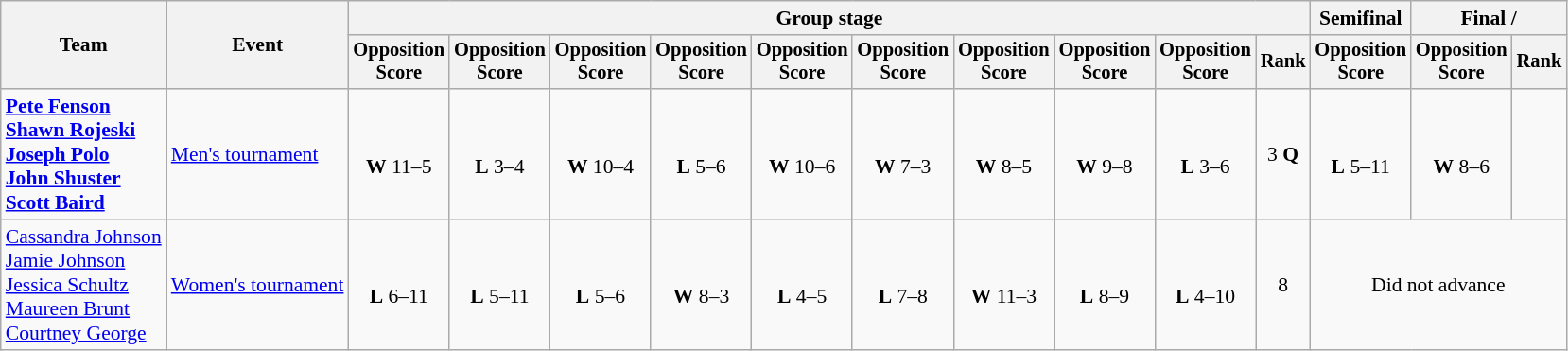<table class=wikitable style=font-size:90%;text-align:center>
<tr>
<th rowspan=2>Team</th>
<th rowspan=2>Event</th>
<th colspan=10>Group stage</th>
<th>Semifinal</th>
<th colspan=2>Final / </th>
</tr>
<tr style=font-size:95%>
<th>Opposition<br>Score</th>
<th>Opposition<br>Score</th>
<th>Opposition<br>Score</th>
<th>Opposition<br>Score</th>
<th>Opposition<br>Score</th>
<th>Opposition<br>Score</th>
<th>Opposition<br>Score</th>
<th>Opposition<br>Score</th>
<th>Opposition<br>Score</th>
<th>Rank</th>
<th>Opposition<br>Score</th>
<th>Opposition<br>Score</th>
<th>Rank</th>
</tr>
<tr>
<td align=left><strong><a href='#'>Pete Fenson</a><br><a href='#'>Shawn Rojeski</a><br><a href='#'>Joseph Polo</a><br><a href='#'>John Shuster</a><br><a href='#'>Scott Baird</a></strong></td>
<td align=left><a href='#'>Men's tournament</a></td>
<td><br><strong>W</strong> 11–5</td>
<td><br><strong>L</strong> 3–4</td>
<td><br><strong>W</strong> 10–4</td>
<td><br><strong>L</strong> 5–6</td>
<td><br><strong>W</strong> 10–6</td>
<td><br><strong>W</strong> 7–3</td>
<td><br><strong>W</strong> 8–5</td>
<td><br><strong>W</strong> 9–8</td>
<td><br><strong>L</strong> 3–6</td>
<td>3 <strong>Q</strong></td>
<td><br><strong>L</strong> 5–11</td>
<td><br><strong>W</strong> 8–6</td>
<td></td>
</tr>
<tr>
<td align=left><a href='#'>Cassandra Johnson</a><br><a href='#'>Jamie Johnson</a><br><a href='#'>Jessica Schultz</a><br><a href='#'>Maureen Brunt</a><br><a href='#'>Courtney George</a></td>
<td align=left><a href='#'>Women's tournament</a></td>
<td><br><strong>L</strong> 6–11</td>
<td><br><strong>L</strong> 5–11</td>
<td><br><strong>L</strong> 5–6</td>
<td><br><strong>W</strong> 8–3</td>
<td><br><strong>L</strong> 4–5</td>
<td><br><strong>L</strong> 7–8</td>
<td><br><strong>W</strong> 11–3</td>
<td><br><strong>L</strong> 8–9</td>
<td><br><strong>L</strong> 4–10</td>
<td>8</td>
<td colspan=3>Did not advance</td>
</tr>
</table>
